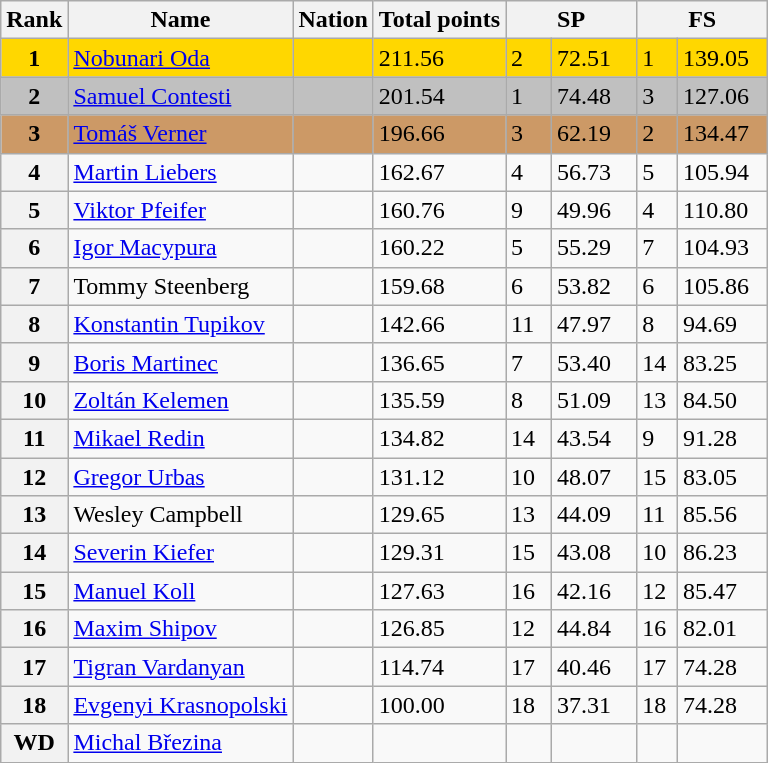<table class="wikitable">
<tr>
<th>Rank</th>
<th>Name</th>
<th>Nation</th>
<th>Total points</th>
<th colspan="2" width="80px">SP</th>
<th colspan="2" width="80px">FS</th>
</tr>
<tr bgcolor="gold">
<td align="center"><strong>1</strong></td>
<td><a href='#'>Nobunari Oda</a></td>
<td></td>
<td>211.56</td>
<td>2</td>
<td>72.51</td>
<td>1</td>
<td>139.05</td>
</tr>
<tr bgcolor="silver">
<td align="center"><strong>2</strong></td>
<td><a href='#'>Samuel Contesti</a></td>
<td></td>
<td>201.54</td>
<td>1</td>
<td>74.48</td>
<td>3</td>
<td>127.06</td>
</tr>
<tr bgcolor="cc9966">
<td align="center"><strong>3</strong></td>
<td><a href='#'>Tomáš Verner</a></td>
<td></td>
<td>196.66</td>
<td>3</td>
<td>62.19</td>
<td>2</td>
<td>134.47</td>
</tr>
<tr>
<th>4</th>
<td><a href='#'>Martin Liebers</a></td>
<td></td>
<td>162.67</td>
<td>4</td>
<td>56.73</td>
<td>5</td>
<td>105.94</td>
</tr>
<tr>
<th>5</th>
<td><a href='#'>Viktor Pfeifer</a></td>
<td></td>
<td>160.76</td>
<td>9</td>
<td>49.96</td>
<td>4</td>
<td>110.80</td>
</tr>
<tr>
<th>6</th>
<td><a href='#'>Igor Macypura</a></td>
<td></td>
<td>160.22</td>
<td>5</td>
<td>55.29</td>
<td>7</td>
<td>104.93</td>
</tr>
<tr>
<th>7</th>
<td>Tommy Steenberg</td>
<td></td>
<td>159.68</td>
<td>6</td>
<td>53.82</td>
<td>6</td>
<td>105.86</td>
</tr>
<tr>
<th>8</th>
<td><a href='#'>Konstantin Tupikov</a></td>
<td></td>
<td>142.66</td>
<td>11</td>
<td>47.97</td>
<td>8</td>
<td>94.69</td>
</tr>
<tr>
<th>9</th>
<td><a href='#'>Boris Martinec</a></td>
<td></td>
<td>136.65</td>
<td>7</td>
<td>53.40</td>
<td>14</td>
<td>83.25</td>
</tr>
<tr>
<th>10</th>
<td><a href='#'>Zoltán Kelemen</a></td>
<td></td>
<td>135.59</td>
<td>8</td>
<td>51.09</td>
<td>13</td>
<td>84.50</td>
</tr>
<tr>
<th>11</th>
<td><a href='#'>Mikael Redin</a></td>
<td></td>
<td>134.82</td>
<td>14</td>
<td>43.54</td>
<td>9</td>
<td>91.28</td>
</tr>
<tr>
<th>12</th>
<td><a href='#'>Gregor Urbas</a></td>
<td></td>
<td>131.12</td>
<td>10</td>
<td>48.07</td>
<td>15</td>
<td>83.05</td>
</tr>
<tr>
<th>13</th>
<td>Wesley Campbell</td>
<td></td>
<td>129.65</td>
<td>13</td>
<td>44.09</td>
<td>11</td>
<td>85.56</td>
</tr>
<tr>
<th>14</th>
<td><a href='#'>Severin Kiefer</a></td>
<td></td>
<td>129.31</td>
<td>15</td>
<td>43.08</td>
<td>10</td>
<td>86.23</td>
</tr>
<tr>
<th>15</th>
<td><a href='#'>Manuel Koll</a></td>
<td></td>
<td>127.63</td>
<td>16</td>
<td>42.16</td>
<td>12</td>
<td>85.47</td>
</tr>
<tr>
<th>16</th>
<td><a href='#'>Maxim Shipov</a></td>
<td></td>
<td>126.85</td>
<td>12</td>
<td>44.84</td>
<td>16</td>
<td>82.01</td>
</tr>
<tr>
<th>17</th>
<td><a href='#'>Tigran Vardanyan</a></td>
<td></td>
<td>114.74</td>
<td>17</td>
<td>40.46</td>
<td>17</td>
<td>74.28</td>
</tr>
<tr>
<th>18</th>
<td><a href='#'>Evgenyi Krasnopolski</a></td>
<td></td>
<td>100.00</td>
<td>18</td>
<td>37.31</td>
<td>18</td>
<td>74.28</td>
</tr>
<tr>
<th>WD</th>
<td><a href='#'>Michal Březina</a></td>
<td></td>
<td></td>
<td></td>
<td></td>
<td></td>
<td></td>
</tr>
</table>
